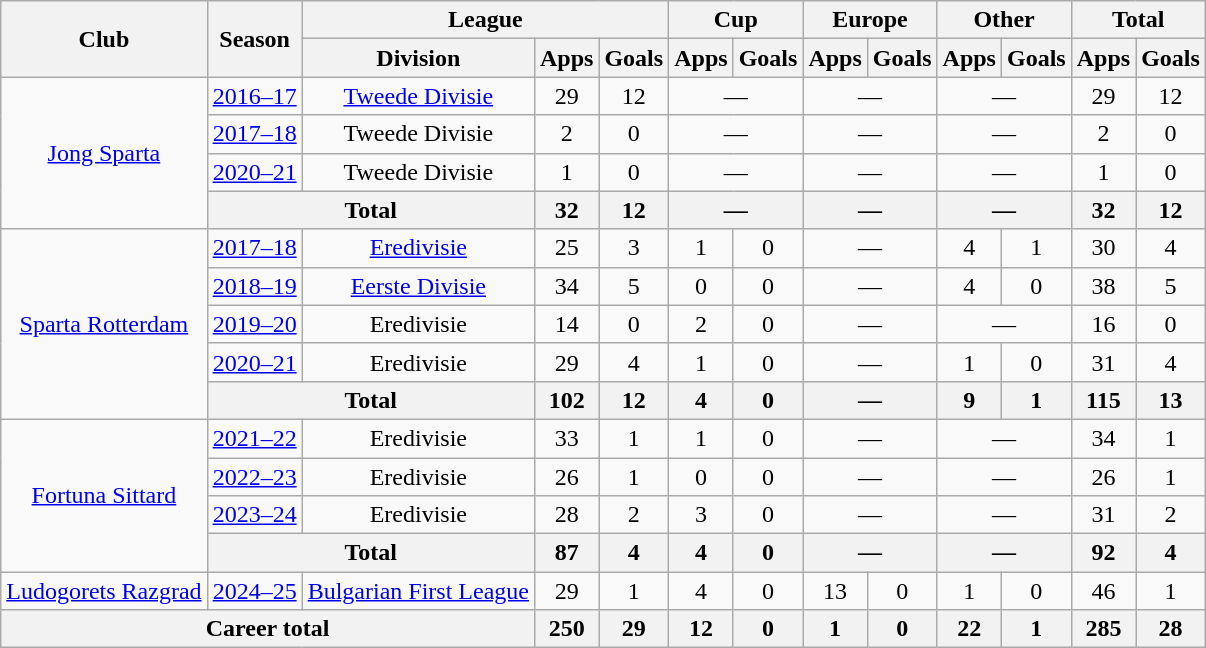<table class="wikitable" style="text-align:center">
<tr>
<th rowspan="2">Club</th>
<th rowspan="2">Season</th>
<th colspan="3">League</th>
<th colspan="2">Cup</th>
<th colspan="2">Europe</th>
<th colspan="2">Other</th>
<th colspan="2">Total</th>
</tr>
<tr>
<th>Division</th>
<th>Apps</th>
<th>Goals</th>
<th>Apps</th>
<th>Goals</th>
<th>Apps</th>
<th>Goals</th>
<th>Apps</th>
<th>Goals</th>
<th>Apps</th>
<th>Goals</th>
</tr>
<tr>
<td rowspan="4"><a href='#'>Jong Sparta</a></td>
<td><a href='#'>2016–17</a></td>
<td><a href='#'>Tweede Divisie</a></td>
<td>29</td>
<td>12</td>
<td colspan="2">—</td>
<td colspan="2">—</td>
<td colspan="2">—</td>
<td>29</td>
<td>12</td>
</tr>
<tr>
<td><a href='#'>2017–18</a></td>
<td>Tweede Divisie</td>
<td>2</td>
<td>0</td>
<td colspan="2">—</td>
<td colspan="2">—</td>
<td colspan="2">—</td>
<td>2</td>
<td>0</td>
</tr>
<tr>
<td><a href='#'>2020–21</a></td>
<td>Tweede Divisie</td>
<td>1</td>
<td>0</td>
<td colspan="2">—</td>
<td colspan="2">—</td>
<td colspan="2">—</td>
<td>1</td>
<td>0</td>
</tr>
<tr>
<th colspan="2">Total</th>
<th>32</th>
<th>12</th>
<th colspan="2">—</th>
<th colspan="2">—</th>
<th colspan="2">—</th>
<th>32</th>
<th>12</th>
</tr>
<tr>
<td rowspan="5"><a href='#'>Sparta Rotterdam</a></td>
<td><a href='#'>2017–18</a></td>
<td><a href='#'>Eredivisie</a></td>
<td>25</td>
<td>3</td>
<td>1</td>
<td>0</td>
<td colspan="2">—</td>
<td>4</td>
<td>1</td>
<td>30</td>
<td>4</td>
</tr>
<tr>
<td><a href='#'>2018–19</a></td>
<td><a href='#'>Eerste Divisie</a></td>
<td>34</td>
<td>5</td>
<td>0</td>
<td>0</td>
<td colspan="2">—</td>
<td>4</td>
<td>0</td>
<td>38</td>
<td>5</td>
</tr>
<tr>
<td><a href='#'>2019–20</a></td>
<td>Eredivisie</td>
<td>14</td>
<td>0</td>
<td>2</td>
<td>0</td>
<td colspan="2">—</td>
<td colspan="2">—</td>
<td>16</td>
<td>0</td>
</tr>
<tr>
<td><a href='#'>2020–21</a></td>
<td>Eredivisie</td>
<td>29</td>
<td>4</td>
<td>1</td>
<td>0</td>
<td colspan="2">—</td>
<td>1</td>
<td>0</td>
<td>31</td>
<td>4</td>
</tr>
<tr>
<th colspan="2">Total</th>
<th>102</th>
<th>12</th>
<th>4</th>
<th>0</th>
<th colspan="2">—</th>
<th>9</th>
<th>1</th>
<th>115</th>
<th>13</th>
</tr>
<tr>
<td rowspan="4"><a href='#'>Fortuna Sittard</a></td>
<td><a href='#'>2021–22</a></td>
<td>Eredivisie</td>
<td>33</td>
<td>1</td>
<td>1</td>
<td>0</td>
<td colspan="2">—</td>
<td colspan="2">—</td>
<td>34</td>
<td>1</td>
</tr>
<tr>
<td><a href='#'>2022–23</a></td>
<td>Eredivisie</td>
<td>26</td>
<td>1</td>
<td>0</td>
<td>0</td>
<td colspan="2">—</td>
<td colspan="2">—</td>
<td>26</td>
<td>1</td>
</tr>
<tr>
<td><a href='#'>2023–24</a></td>
<td>Eredivisie</td>
<td>28</td>
<td>2</td>
<td>3</td>
<td>0</td>
<td colspan="2">—</td>
<td colspan="2">—</td>
<td>31</td>
<td>2</td>
</tr>
<tr>
<th colspan="2">Total</th>
<th>87</th>
<th>4</th>
<th>4</th>
<th>0</th>
<th colspan="2">—</th>
<th colspan="2">—</th>
<th>92</th>
<th>4</th>
</tr>
<tr>
<td><a href='#'>Ludogorets Razgrad</a></td>
<td><a href='#'>2024–25</a></td>
<td><a href='#'>Bulgarian First League</a></td>
<td>29</td>
<td>1</td>
<td>4</td>
<td>0</td>
<td>13</td>
<td>0</td>
<td>1</td>
<td>0</td>
<td>46</td>
<td>1</td>
</tr>
<tr>
<th colspan="3">Career total</th>
<th>250</th>
<th>29</th>
<th>12</th>
<th>0</th>
<th>1</th>
<th>0</th>
<th>22</th>
<th>1</th>
<th>285</th>
<th>28</th>
</tr>
</table>
